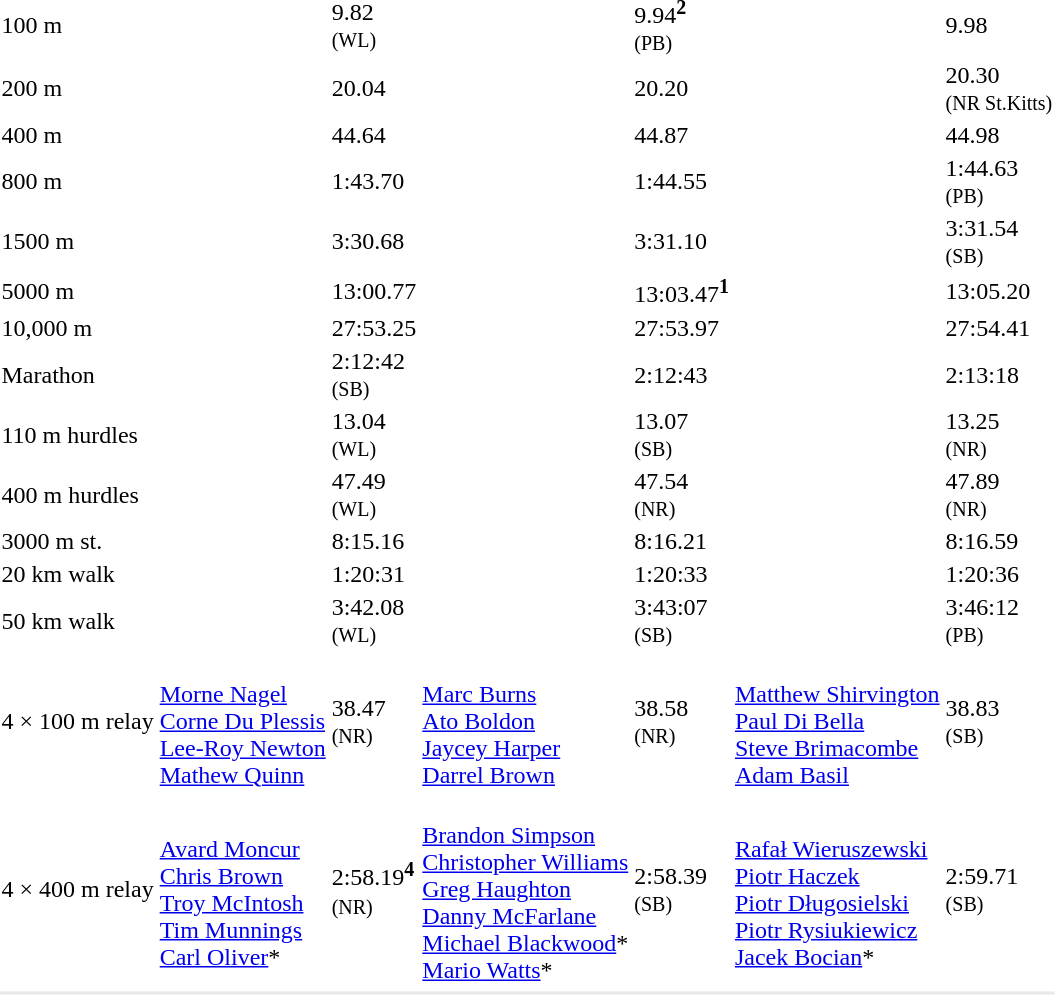<table>
<tr>
<td>100 m<br></td>
<td></td>
<td>9.82<br><small>(WL)</small></td>
<td></td>
<td>9.94<sup><strong>2</strong></sup><br><small>(PB)</small></td>
<td></td>
<td>9.98</td>
</tr>
<tr>
<td rowspan="2">200 m<br></td>
<td rowspan="2"></td>
<td rowspan="2">20.04</td>
<td rowspan="2"></td>
<td rowspan="2">20.20</td>
<td></td>
<td rowspan="2">20.30<br><small>(NR St.Kitts)</small></td>
</tr>
<tr>
<td></td>
</tr>
<tr>
<td>400 m<br></td>
<td></td>
<td>44.64</td>
<td></td>
<td>44.87</td>
<td></td>
<td>44.98</td>
</tr>
<tr>
<td>800 m<br></td>
<td></td>
<td>1:43.70</td>
<td></td>
<td>1:44.55</td>
<td></td>
<td>1:44.63<br><small>(PB)</small></td>
</tr>
<tr>
<td>1500 m<br></td>
<td></td>
<td>3:30.68</td>
<td></td>
<td>3:31.10</td>
<td></td>
<td>3:31.54<br><small>(SB)</small></td>
</tr>
<tr>
<td>5000 m<br></td>
<td></td>
<td>13:00.77</td>
<td></td>
<td>13:03.47<sup><strong>1</strong></sup></td>
<td></td>
<td>13:05.20</td>
</tr>
<tr>
<td>10,000 m<br></td>
<td></td>
<td>27:53.25</td>
<td></td>
<td>27:53.97</td>
<td></td>
<td>27:54.41</td>
</tr>
<tr>
<td>Marathon<br></td>
<td></td>
<td>2:12:42<br><small>(SB)</small></td>
<td></td>
<td>2:12:43</td>
<td></td>
<td>2:13:18</td>
</tr>
<tr>
<td>110 m hurdles<br></td>
<td></td>
<td>13.04<br><small>(WL)</small></td>
<td></td>
<td>13.07<br><small>(SB)</small></td>
<td></td>
<td>13.25<br><small>(NR)</small></td>
</tr>
<tr>
<td>400 m hurdles<br></td>
<td></td>
<td>47.49<br><small>(WL)</small></td>
<td></td>
<td>47.54<br><small>(NR)</small></td>
<td></td>
<td>47.89<br><small>(NR)</small></td>
</tr>
<tr>
<td>3000 m st.<br></td>
<td></td>
<td>8:15.16</td>
<td></td>
<td>8:16.21</td>
<td></td>
<td>8:16.59</td>
</tr>
<tr>
<td>20 km walk<br></td>
<td></td>
<td>1:20:31</td>
<td></td>
<td>1:20:33</td>
<td></td>
<td>1:20:36</td>
</tr>
<tr>
<td>50 km walk<br></td>
<td></td>
<td>3:42.08<br><small>(WL)</small></td>
<td></td>
<td>3:43:07<br><small>(SB)</small></td>
<td></td>
<td>3:46:12<br><small>(PB)</small></td>
</tr>
<tr>
<td>4 × 100 m relay<br></td>
<td><br><a href='#'>Morne Nagel</a><br><a href='#'>Corne Du Plessis</a><br><a href='#'>Lee-Roy Newton</a><br><a href='#'>Mathew Quinn</a></td>
<td>38.47<br><small>(NR)</small></td>
<td><br><a href='#'>Marc Burns</a><br><a href='#'>Ato Boldon</a><br><a href='#'>Jaycey Harper</a><br><a href='#'>Darrel Brown</a></td>
<td>38.58<br><small>(NR)</small></td>
<td><br><a href='#'>Matthew Shirvington</a><br><a href='#'>Paul Di Bella</a><br><a href='#'>Steve Brimacombe</a><br><a href='#'>Adam Basil</a></td>
<td>38.83<br><small>(SB)</small></td>
</tr>
<tr>
<td>4 × 400 m relay<br></td>
<td><br><a href='#'>Avard Moncur</a><br><a href='#'>Chris Brown</a><br><a href='#'>Troy McIntosh</a><br><a href='#'>Tim Munnings</a><br><a href='#'>Carl Oliver</a>*</td>
<td>2:58.19<sup><strong>4</strong></sup><br><small>(NR)</small></td>
<td><br><a href='#'>Brandon Simpson</a><br><a href='#'>Christopher Williams</a><br><a href='#'>Greg Haughton</a><br><a href='#'>Danny McFarlane</a><br><a href='#'>Michael Blackwood</a>*<br><a href='#'>Mario Watts</a>*</td>
<td>2:58.39<br><small>(SB)</small></td>
<td><br><a href='#'>Rafał Wieruszewski</a><br><a href='#'>Piotr Haczek</a><br><a href='#'>Piotr Długosielski</a><br><a href='#'>Piotr Rysiukiewicz</a><br><a href='#'>Jacek Bocian</a>*</td>
<td>2:59.71<br><small>(SB)</small></td>
</tr>
<tr>
</tr>
<tr bgcolor= e8e8e8>
<td colspan=7></td>
</tr>
</table>
